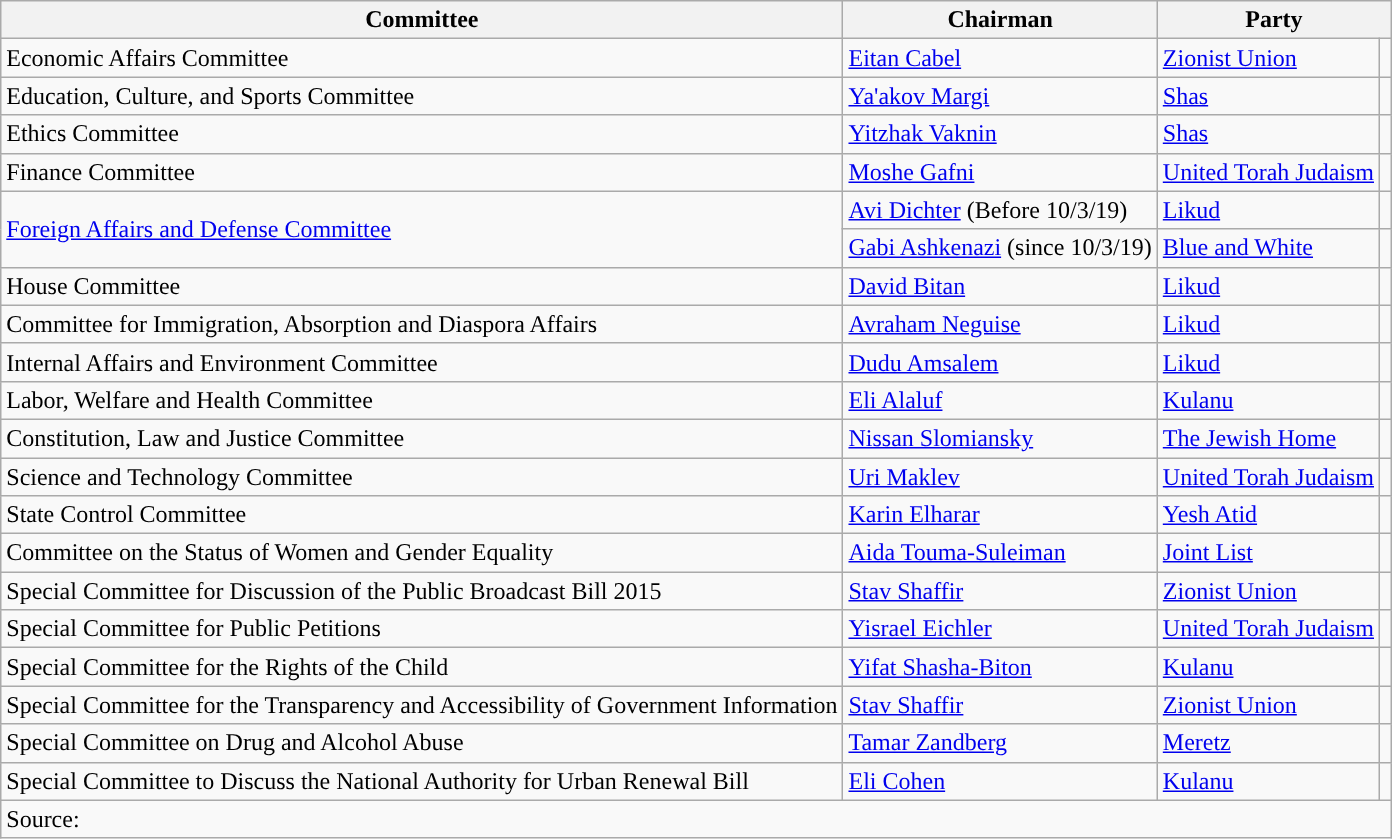<table class=wikitable>
<tr>
<th>Committee</th>
<th>Chairman</th>
<th colspan=2>Party</th>
</tr>
<tr>
<td>Economic Affairs Committee</td>
<td><a href='#'>Eitan Cabel</a></td>
<td><a href='#'>Zionist Union</a></td>
<td style="background:"></td>
</tr>
<tr>
<td>Education, Culture, and Sports Committee</td>
<td><a href='#'>Ya'akov Margi</a></td>
<td><a href='#'>Shas</a></td>
<td style="background:"></td>
</tr>
<tr>
<td>Ethics Committee</td>
<td><a href='#'>Yitzhak Vaknin</a></td>
<td><a href='#'>Shas</a></td>
<td style="background:"></td>
</tr>
<tr>
<td>Finance Committee</td>
<td><a href='#'>Moshe Gafni</a></td>
<td><a href='#'>United Torah Judaism</a></td>
<td style="background:"></td>
</tr>
<tr>
<td rowspan=2><a href='#'>Foreign Affairs and Defense Committee</a></td>
<td><a href='#'>Avi Dichter</a> (Before 10/3/19)</td>
<td><a href='#'>Likud</a></td>
<td style="background:"></td>
</tr>
<tr>
<td><a href='#'>Gabi Ashkenazi</a> (since 10/3/19)</td>
<td><a href='#'>Blue and White</a></td>
<td style="background:"></td>
</tr>
<tr>
<td>House Committee</td>
<td><a href='#'>David Bitan</a></td>
<td><a href='#'>Likud</a></td>
<td style="background:"></td>
</tr>
<tr>
<td>Committee for Immigration, Absorption and Diaspora Affairs</td>
<td><a href='#'>Avraham Neguise</a></td>
<td><a href='#'>Likud</a></td>
<td style="background:"></td>
</tr>
<tr>
<td>Internal Affairs and Environment Committee</td>
<td><a href='#'>Dudu Amsalem</a></td>
<td><a href='#'>Likud</a></td>
<td style="background:"></td>
</tr>
<tr>
<td>Labor, Welfare and Health Committee</td>
<td><a href='#'>Eli Alaluf</a></td>
<td><a href='#'>Kulanu</a></td>
<td style="background:"></td>
</tr>
<tr>
<td>Constitution, Law and Justice Committee</td>
<td><a href='#'>Nissan Slomiansky</a></td>
<td><a href='#'>The Jewish Home</a></td>
<td style="background:"></td>
</tr>
<tr>
<td>Science and Technology Committee</td>
<td><a href='#'>Uri Maklev</a></td>
<td><a href='#'>United Torah Judaism</a></td>
<td style="background:"></td>
</tr>
<tr>
<td>State Control Committee</td>
<td><a href='#'>Karin Elharar</a></td>
<td><a href='#'>Yesh Atid</a></td>
<td style="background:"></td>
</tr>
<tr>
<td>Committee on the Status of Women and Gender Equality</td>
<td><a href='#'>Aida Touma-Suleiman</a></td>
<td><a href='#'>Joint List</a></td>
<td style="background:"></td>
</tr>
<tr>
<td>Special Committee for Discussion of the Public Broadcast Bill 2015</td>
<td><a href='#'>Stav Shaffir</a></td>
<td><a href='#'>Zionist Union</a></td>
<td style="background:"></td>
</tr>
<tr>
<td>Special Committee for Public Petitions</td>
<td><a href='#'>Yisrael Eichler</a></td>
<td><a href='#'>United Torah Judaism</a></td>
<td style="background:"></td>
</tr>
<tr>
<td>Special Committee for the Rights of the Child</td>
<td><a href='#'>Yifat Shasha-Biton</a></td>
<td><a href='#'>Kulanu</a></td>
<td style="background:"></td>
</tr>
<tr>
<td>Special Committee for the Transparency and Accessibility of Government Information</td>
<td><a href='#'>Stav Shaffir</a></td>
<td><a href='#'>Zionist Union</a></td>
<td style="background:"></td>
</tr>
<tr>
<td>Special Committee on Drug and Alcohol Abuse</td>
<td><a href='#'>Tamar Zandberg</a></td>
<td><a href='#'>Meretz</a></td>
<td style="background:"></td>
</tr>
<tr>
<td>Special Committee to Discuss the National Authority for Urban Renewal Bill</td>
<td><a href='#'>Eli Cohen</a></td>
<td><a href='#'>Kulanu</a></td>
<td style="background:"></td>
</tr>
<tr>
<td colspan=4>Source: </td>
</tr>
</table>
